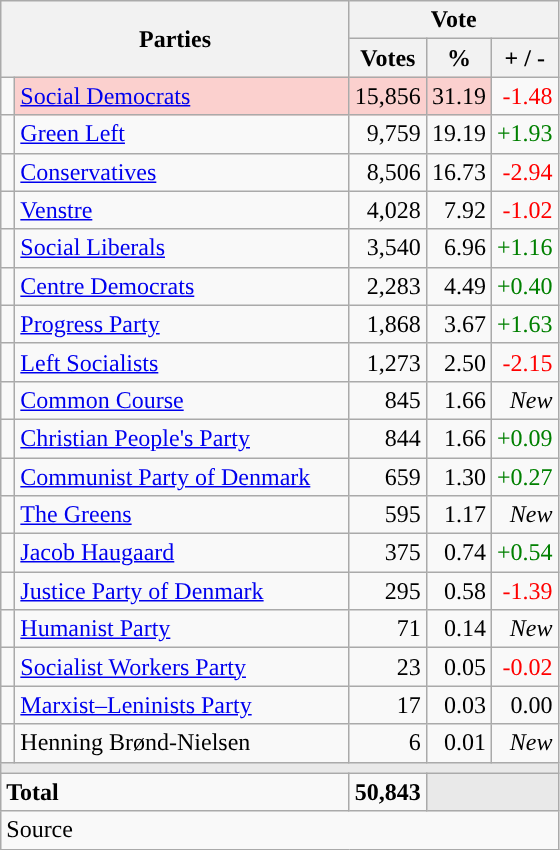<table class="wikitable" style="text-align:right;">
<tr>
<th style="text-align:centre;" rowspan="2" colspan="2" width="225">Parties</th>
<th colspan="3">Vote</th>
</tr>
<tr>
<th width="15">Votes</th>
<th width="15">%</th>
<th width="15">+ / -</th>
</tr>
<tr>
<td width="2" style="color:inherit;background:"></td>
<td bgcolor=#fbd0ce  align="left"><a href='#'>Social Democrats</a></td>
<td bgcolor=#fbd0ce>15,856</td>
<td bgcolor=#fbd0ce>31.19</td>
<td style=color:red;>-1.48</td>
</tr>
<tr>
<td width="2" style="color:inherit;background:"></td>
<td align="left"><a href='#'>Green Left</a></td>
<td>9,759</td>
<td>19.19</td>
<td style=color:green;>+1.93</td>
</tr>
<tr>
<td width="2" style="color:inherit;background:"></td>
<td align="left"><a href='#'>Conservatives</a></td>
<td>8,506</td>
<td>16.73</td>
<td style=color:red;>-2.94</td>
</tr>
<tr>
<td width="2" style="color:inherit;background:"></td>
<td align="left"><a href='#'>Venstre</a></td>
<td>4,028</td>
<td>7.92</td>
<td style=color:red;>-1.02</td>
</tr>
<tr>
<td width="2" style="color:inherit;background:"></td>
<td align="left"><a href='#'>Social Liberals</a></td>
<td>3,540</td>
<td>6.96</td>
<td style=color:green;>+1.16</td>
</tr>
<tr>
<td width="2" style="color:inherit;background:"></td>
<td align="left"><a href='#'>Centre Democrats</a></td>
<td>2,283</td>
<td>4.49</td>
<td style=color:green;>+0.40</td>
</tr>
<tr>
<td width="2" style="color:inherit;background:"></td>
<td align="left"><a href='#'>Progress Party</a></td>
<td>1,868</td>
<td>3.67</td>
<td style=color:green;>+1.63</td>
</tr>
<tr>
<td width="2" style="color:inherit;background:"></td>
<td align="left"><a href='#'>Left Socialists</a></td>
<td>1,273</td>
<td>2.50</td>
<td style=color:red;>-2.15</td>
</tr>
<tr>
<td width="2" style="color:inherit;background:"></td>
<td align="left"><a href='#'>Common Course</a></td>
<td>845</td>
<td>1.66</td>
<td><em>New</em></td>
</tr>
<tr>
<td width="2" style="color:inherit;background:"></td>
<td align="left"><a href='#'>Christian People's Party</a></td>
<td>844</td>
<td>1.66</td>
<td style=color:green;>+0.09</td>
</tr>
<tr>
<td width="2" style="color:inherit;background:"></td>
<td align="left"><a href='#'>Communist Party of Denmark</a></td>
<td>659</td>
<td>1.30</td>
<td style=color:green;>+0.27</td>
</tr>
<tr>
<td width="2" style="color:inherit;background:"></td>
<td align="left"><a href='#'>The Greens</a></td>
<td>595</td>
<td>1.17</td>
<td><em>New</em></td>
</tr>
<tr>
<td width="2" style="color:inherit;background:"></td>
<td align="left"><a href='#'>Jacob Haugaard</a></td>
<td>375</td>
<td>0.74</td>
<td style=color:green;>+0.54</td>
</tr>
<tr>
<td width="2" style="color:inherit;background:"></td>
<td align="left"><a href='#'>Justice Party of Denmark</a></td>
<td>295</td>
<td>0.58</td>
<td style=color:red;>-1.39</td>
</tr>
<tr>
<td width="2" style="color:inherit;background:"></td>
<td align="left"><a href='#'>Humanist Party</a></td>
<td>71</td>
<td>0.14</td>
<td><em>New</em></td>
</tr>
<tr>
<td width="2" style="color:inherit;background:"></td>
<td align="left"><a href='#'>Socialist Workers Party</a></td>
<td>23</td>
<td>0.05</td>
<td style=color:red;>-0.02</td>
</tr>
<tr>
<td width="2" style="color:inherit;background:"></td>
<td align="left"><a href='#'>Marxist–Leninists Party</a></td>
<td>17</td>
<td>0.03</td>
<td>0.00</td>
</tr>
<tr>
<td width="2" style="color:inherit;background:"></td>
<td align="left">Henning Brønd-Nielsen</td>
<td>6</td>
<td>0.01</td>
<td><em>New</em></td>
</tr>
<tr>
<td colspan="7" bgcolor="#E9E9E9"></td>
</tr>
<tr>
<td align="left" colspan="2"><strong>Total</strong></td>
<td><strong>50,843</strong></td>
<td bgcolor="#E9E9E9" colspan="2"></td>
</tr>
<tr>
<td align="left" colspan="6">Source</td>
</tr>
</table>
